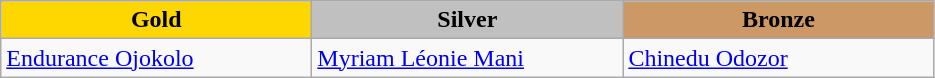<table class="wikitable" style="text-align:left">
<tr align="center">
<td width=200 bgcolor=gold><strong>Gold</strong></td>
<td width=200 bgcolor=silver><strong>Silver</strong></td>
<td width=200 bgcolor=CC9966><strong>Bronze</strong></td>
</tr>
<tr>
<td><a href='#'>Endurance Ojokolo</a><br><em></em></td>
<td><a href='#'>Myriam Léonie Mani</a><br><em></em></td>
<td><a href='#'>Chinedu Odozor</a><br><em></em></td>
</tr>
</table>
